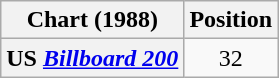<table class="wikitable plainrowheaders">
<tr>
<th>Chart (1988)</th>
<th>Position</th>
</tr>
<tr>
<th scope="row">US <em><a href='#'>Billboard 200</a></em></th>
<td style="text-align:center;">32</td>
</tr>
</table>
